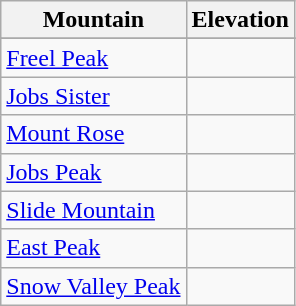<table class="wikitable sortable">
<tr>
<th>Mountain</th>
<th>Elevation</th>
</tr>
<tr class="sorttop">
</tr>
<tr>
<td><a href='#'>Freel Peak</a></td>
<td></td>
</tr>
<tr>
<td><a href='#'>Jobs Sister</a></td>
<td></td>
</tr>
<tr>
<td><a href='#'>Mount Rose</a></td>
<td></td>
</tr>
<tr>
<td><a href='#'>Jobs Peak</a></td>
<td></td>
</tr>
<tr>
<td><a href='#'>Slide Mountain</a></td>
<td></td>
</tr>
<tr>
<td><a href='#'>East Peak</a></td>
<td></td>
</tr>
<tr>
<td><a href='#'>Snow Valley Peak</a></td>
<td></td>
</tr>
</table>
